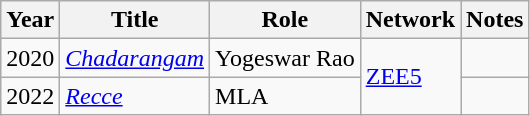<table class="wikitable">
<tr>
<th>Year</th>
<th>Title</th>
<th>Role</th>
<th>Network</th>
<th>Notes</th>
</tr>
<tr>
<td>2020</td>
<td><em><a href='#'>Chadarangam</a></em></td>
<td>Yogeswar Rao</td>
<td rowspan="2"><a href='#'>ZEE5</a></td>
<td></td>
</tr>
<tr>
<td>2022</td>
<td><a href='#'><em>Recce</em></a></td>
<td>MLA</td>
<td></td>
</tr>
</table>
